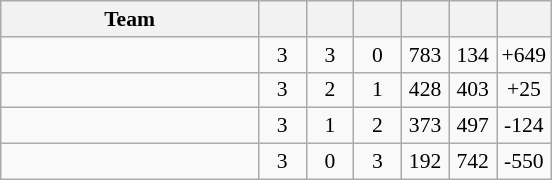<table class="wikitable" style="text-align: center; font-size: 90%;">
<tr>
<th width=165>Team</th>
<th width=25></th>
<th width=25></th>
<th width=25></th>
<th width=25></th>
<th width=25></th>
<th width=25></th>
</tr>
<tr>
<td style="text-align:left;"></td>
<td>3</td>
<td>3</td>
<td>0</td>
<td>783</td>
<td>134</td>
<td>+649</td>
</tr>
<tr>
<td style="text-align:left;"></td>
<td>3</td>
<td>2</td>
<td>1</td>
<td>428</td>
<td>403</td>
<td>+25</td>
</tr>
<tr>
<td style="text-align:left;"></td>
<td>3</td>
<td>1</td>
<td>2</td>
<td>373</td>
<td>497</td>
<td>-124</td>
</tr>
<tr>
<td style="text-align:left;"></td>
<td>3</td>
<td>0</td>
<td>3</td>
<td>192</td>
<td>742</td>
<td>-550</td>
</tr>
</table>
